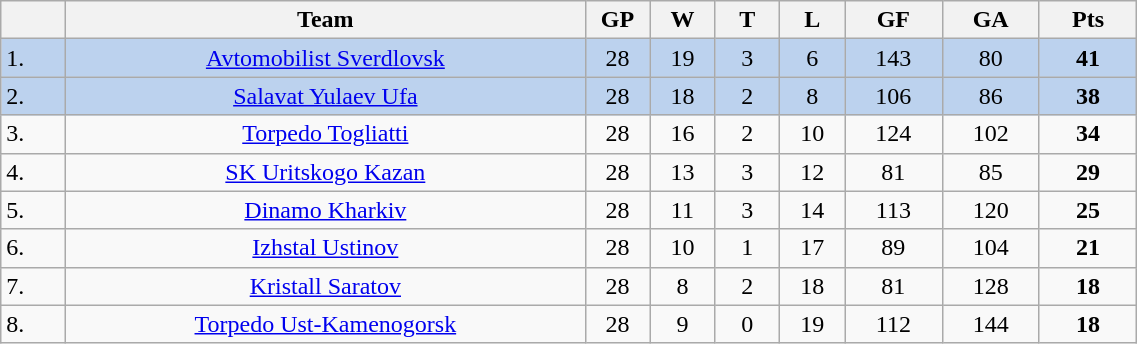<table class="wikitable" width="60%">
<tr>
<th width="5%" bgcolor="#e0e0e0"></th>
<th width="40%" bgcolor="#e0e0e0">Team</th>
<th width="5%" bgcolor="#e0e0e0">GP</th>
<th width="5%" bgcolor="#e0e0e0">W</th>
<th width="5%" bgcolor="#e0e0e0">T</th>
<th width="5%" bgcolor="#e0e0e0">L</th>
<th width="7.5%" bgcolor="#e0e0e0">GF</th>
<th width="7.5%" bgcolor="#e0e0e0">GA</th>
<th width="7.5%" bgcolor="#e0e0e0">Pts</th>
</tr>
<tr align="center" bgcolor="BCD2EE">
<td align="left">1.</td>
<td><a href='#'>Avtomobilist Sverdlovsk</a></td>
<td>28</td>
<td>19</td>
<td>3</td>
<td>6</td>
<td>143</td>
<td>80</td>
<td><strong>41</strong></td>
</tr>
<tr align="center" bgcolor="BCD2EE">
<td align="left">2.</td>
<td><a href='#'>Salavat Yulaev Ufa</a></td>
<td>28</td>
<td>18</td>
<td>2</td>
<td>8</td>
<td>106</td>
<td>86</td>
<td><strong>38</strong></td>
</tr>
<tr align="center">
<td align="left">3.</td>
<td><a href='#'>Torpedo Togliatti</a></td>
<td>28</td>
<td>16</td>
<td>2</td>
<td>10</td>
<td>124</td>
<td>102</td>
<td><strong>34</strong></td>
</tr>
<tr align="center">
<td align="left">4.</td>
<td><a href='#'>SK Uritskogo Kazan</a></td>
<td>28</td>
<td>13</td>
<td>3</td>
<td>12</td>
<td>81</td>
<td>85</td>
<td><strong>29</strong></td>
</tr>
<tr align="center">
<td align="left">5.</td>
<td><a href='#'>Dinamo Kharkiv</a></td>
<td>28</td>
<td>11</td>
<td>3</td>
<td>14</td>
<td>113</td>
<td>120</td>
<td><strong>25</strong></td>
</tr>
<tr align="center">
<td align="left">6.</td>
<td><a href='#'>Izhstal Ustinov</a></td>
<td>28</td>
<td>10</td>
<td>1</td>
<td>17</td>
<td>89</td>
<td>104</td>
<td><strong>21</strong></td>
</tr>
<tr align="center">
<td align="left">7.</td>
<td><a href='#'>Kristall Saratov</a></td>
<td>28</td>
<td>8</td>
<td>2</td>
<td>18</td>
<td>81</td>
<td>128</td>
<td><strong>18</strong></td>
</tr>
<tr align="center">
<td align="left">8.</td>
<td><a href='#'>Torpedo Ust-Kamenogorsk</a></td>
<td>28</td>
<td>9</td>
<td>0</td>
<td>19</td>
<td>112</td>
<td>144</td>
<td><strong>18</strong></td>
</tr>
</table>
